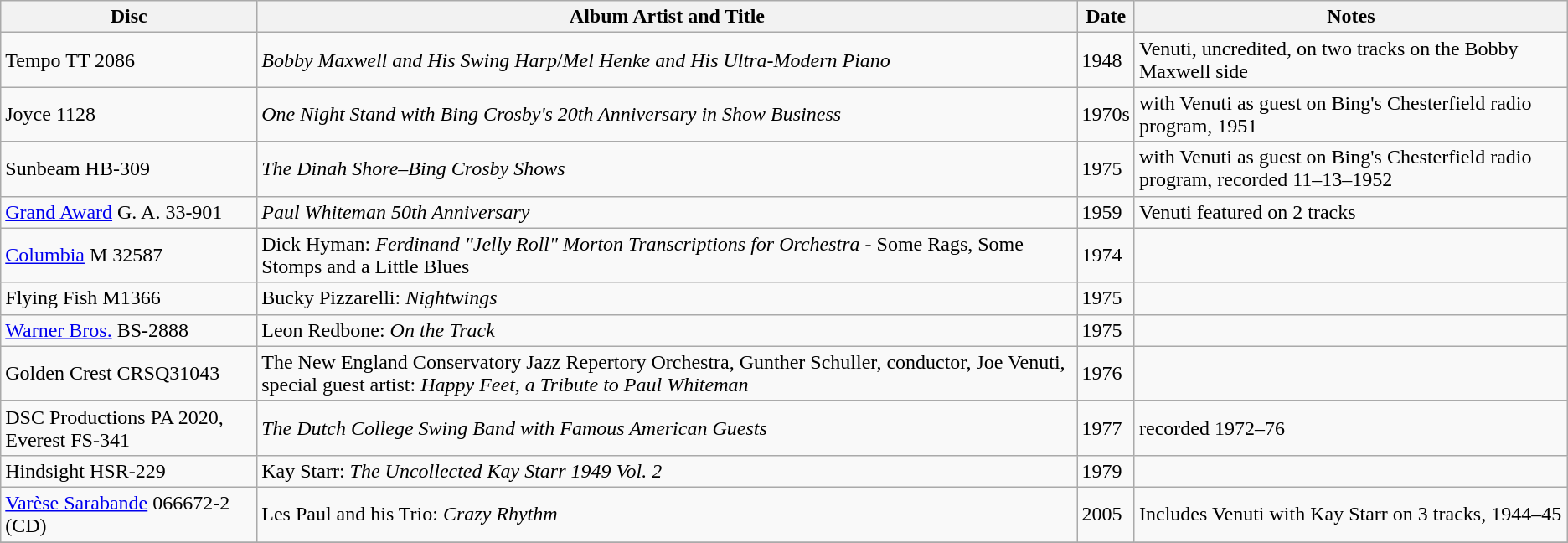<table class="wikitable">
<tr>
<th>Disc</th>
<th>Album Artist and Title</th>
<th>Date</th>
<th>Notes</th>
</tr>
<tr>
<td>Tempo TT 2086</td>
<td><em>Bobby Maxwell and His Swing Harp</em>/<em>Mel Henke and His Ultra-Modern Piano</em></td>
<td>1948</td>
<td>Venuti, uncredited, on two tracks on the Bobby Maxwell side</td>
</tr>
<tr>
<td>Joyce 1128</td>
<td><em>One Night Stand with Bing Crosby's 20th Anniversary in Show Business</em></td>
<td>1970s</td>
<td>with Venuti as guest on Bing's Chesterfield radio program, 1951</td>
</tr>
<tr>
<td>Sunbeam HB-309</td>
<td><em>The Dinah Shore–Bing Crosby Shows</em></td>
<td>1975</td>
<td>with Venuti as guest on Bing's Chesterfield radio program, recorded 11–13–1952</td>
</tr>
<tr>
<td><a href='#'>Grand Award</a> G. A. 33-901</td>
<td><em>Paul Whiteman 50th Anniversary</em></td>
<td>1959</td>
<td>Venuti featured on 2 tracks</td>
</tr>
<tr>
<td><a href='#'>Columbia</a> M 32587</td>
<td>Dick Hyman: <em>Ferdinand "Jelly Roll" Morton Transcriptions for Orchestra</em> -  Some Rags, Some Stomps and a Little Blues</td>
<td>1974</td>
<td></td>
</tr>
<tr>
<td>Flying Fish M1366</td>
<td>Bucky Pizzarelli: <em>Nightwings</em></td>
<td>1975</td>
<td></td>
</tr>
<tr>
<td><a href='#'>Warner Bros.</a> BS-2888</td>
<td>Leon Redbone: <em>On the Track</em></td>
<td>1975</td>
<td></td>
</tr>
<tr>
<td>Golden Crest CRSQ31043</td>
<td>The New England Conservatory Jazz Repertory Orchestra, Gunther Schuller, conductor, Joe Venuti, special guest artist: <em>Happy Feet, a Tribute to Paul Whiteman</em></td>
<td>1976</td>
<td></td>
</tr>
<tr>
<td>DSC Productions PA 2020, Everest FS-341</td>
<td><em>The Dutch College Swing Band with Famous American Guests</em></td>
<td>1977</td>
<td>recorded 1972–76</td>
</tr>
<tr>
<td>Hindsight HSR-229</td>
<td>Kay Starr: <em>The Uncollected Kay Starr 1949 Vol. 2</em></td>
<td>1979</td>
<td></td>
</tr>
<tr>
<td><a href='#'>Varèse Sarabande</a> 066672-2 (CD)</td>
<td>Les Paul and his Trio: <em>Crazy Rhythm</em></td>
<td>2005</td>
<td>Includes Venuti with Kay Starr on 3 tracks, 1944–45</td>
</tr>
<tr>
</tr>
</table>
